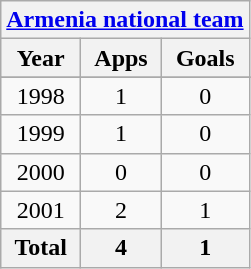<table class="wikitable" style="text-align:center">
<tr>
<th colspan=3><a href='#'>Armenia national team</a></th>
</tr>
<tr>
<th>Year</th>
<th>Apps</th>
<th>Goals</th>
</tr>
<tr>
</tr>
<tr>
<td>1998</td>
<td>1</td>
<td>0</td>
</tr>
<tr>
<td>1999</td>
<td>1</td>
<td>0</td>
</tr>
<tr>
<td>2000</td>
<td>0</td>
<td>0</td>
</tr>
<tr>
<td>2001</td>
<td>2</td>
<td>1</td>
</tr>
<tr>
<th>Total</th>
<th>4</th>
<th>1</th>
</tr>
</table>
